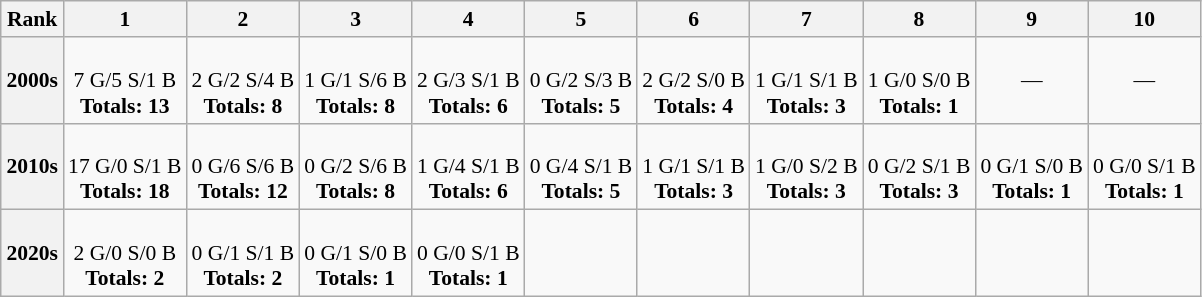<table class="wikitable" style="text-align: center; font-size: 90%; margin-left: 1em;">
<tr>
<th>Rank</th>
<th>1</th>
<th>2</th>
<th>3</th>
<th>4</th>
<th>5</th>
<th>6</th>
<th>7</th>
<th>8</th>
<th>9</th>
<th>10</th>
</tr>
<tr>
<th>2000s</th>
<td><br>7 G/5 S/1 B<br><strong>Totals: 13</strong></td>
<td><br>2 G/2 S/4 B<br><strong>Totals: 8</strong></td>
<td><br>1 G/1 S/6 B<br><strong>Totals: 8</strong></td>
<td><br>2 G/3 S/1 B<br><strong>Totals: 6</strong></td>
<td><br>0 G/2 S/3 B<br><strong>Totals: 5</strong></td>
<td><br>2 G/2 S/0 B<br><strong>Totals: 4</strong></td>
<td><br>1 G/1 S/1 B<br><strong>Totals: 3</strong></td>
<td><br>1 G/0 S/0 B<br><strong>Totals: 1</strong></td>
<td>—</td>
<td>—</td>
</tr>
<tr>
<th>2010s</th>
<td><br>17 G/0 S/1 B<br><strong>Totals: 18</strong></td>
<td><br>0 G/6 S/6 B<br><strong>Totals: 12</strong></td>
<td><br>0 G/2 S/6 B<br><strong>Totals: 8</strong></td>
<td><br>1 G/4 S/1 B<br><strong>Totals: 6</strong></td>
<td><br>0 G/4 S/1 B<br><strong>Totals: 5</strong></td>
<td><br>1 G/1 S/1 B<br><strong>Totals: 3</strong></td>
<td><br>1 G/0 S/2 B<br><strong>Totals: 3</strong></td>
<td><br>0 G/2 S/1 B<br><strong>Totals: 3</strong></td>
<td><br>0 G/1 S/0 B<br><strong>Totals: 1</strong></td>
<td><br>0 G/0 S/1 B<br><strong>Totals: 1</strong></td>
</tr>
<tr>
<th>2020s</th>
<td><br>2 G/0 S/0 B<br><strong>Totals: 2</strong></td>
<td><br>0 G/1 S/1 B<br><strong>Totals: 2</strong></td>
<td><br>0 G/1 S/0 B<br><strong>Totals: 1</strong></td>
<td><br>0 G/0 S/1 B<br><strong>Totals: 1</strong></td>
<td></td>
<td></td>
<td></td>
<td></td>
<td></td>
<td></td>
</tr>
</table>
